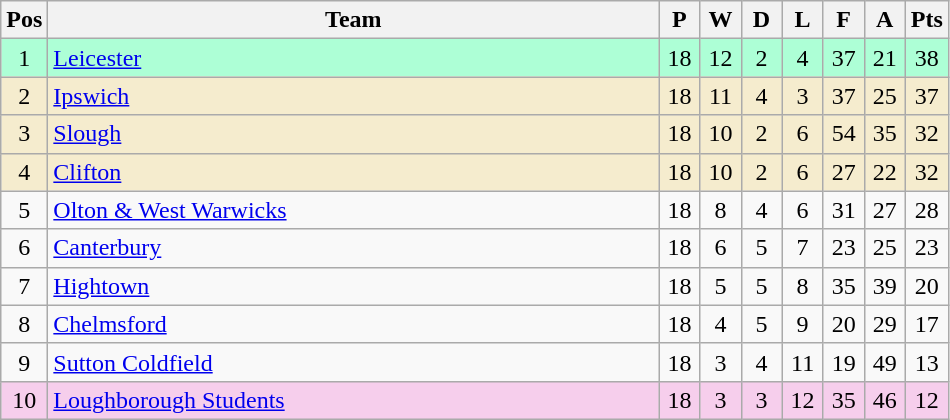<table class="wikitable" style="font-size: 100%">
<tr>
<th width=20>Pos</th>
<th width=400>Team</th>
<th width=20>P</th>
<th width=20>W</th>
<th width=20>D</th>
<th width=20>L</th>
<th width=20>F</th>
<th width=20>A</th>
<th width=20>Pts</th>
</tr>
<tr align=center style="background: #ADFFD6;">
<td>1</td>
<td align="left"><a href='#'>Leicester</a></td>
<td>18</td>
<td>12</td>
<td>2</td>
<td>4</td>
<td>37</td>
<td>21</td>
<td>38</td>
</tr>
<tr align=center style="background: #F5ECCE;">
<td>2</td>
<td align="left"><a href='#'>Ipswich</a></td>
<td>18</td>
<td>11</td>
<td>4</td>
<td>3</td>
<td>37</td>
<td>25</td>
<td>37</td>
</tr>
<tr align=center style="background: #F5ECCE;">
<td>3</td>
<td align="left"><a href='#'>Slough</a></td>
<td>18</td>
<td>10</td>
<td>2</td>
<td>6</td>
<td>54</td>
<td>35</td>
<td>32</td>
</tr>
<tr align=center style="background: #F5ECCE;">
<td>4</td>
<td align="left"><a href='#'>Clifton</a></td>
<td>18</td>
<td>10</td>
<td>2</td>
<td>6</td>
<td>27</td>
<td>22</td>
<td>32</td>
</tr>
<tr align=center>
<td>5</td>
<td align="left"><a href='#'>Olton & West Warwicks</a></td>
<td>18</td>
<td>8</td>
<td>4</td>
<td>6</td>
<td>31</td>
<td>27</td>
<td>28</td>
</tr>
<tr align=center>
<td>6</td>
<td align="left"><a href='#'>Canterbury</a></td>
<td>18</td>
<td>6</td>
<td>5</td>
<td>7</td>
<td>23</td>
<td>25</td>
<td>23</td>
</tr>
<tr align=center>
<td>7</td>
<td align="left"><a href='#'>Hightown</a></td>
<td>18</td>
<td>5</td>
<td>5</td>
<td>8</td>
<td>35</td>
<td>39</td>
<td>20</td>
</tr>
<tr align=center>
<td>8</td>
<td align="left"><a href='#'>Chelmsford</a></td>
<td>18</td>
<td>4</td>
<td>5</td>
<td>9</td>
<td>20</td>
<td>29</td>
<td>17</td>
</tr>
<tr align=center>
<td>9</td>
<td align="left"><a href='#'>Sutton Coldfield</a></td>
<td>18</td>
<td>3</td>
<td>4</td>
<td>11</td>
<td>19</td>
<td>49</td>
<td>13</td>
</tr>
<tr align=center style="background: #F6CEEC;">
<td>10</td>
<td align="left"><a href='#'>Loughborough Students</a></td>
<td>18</td>
<td>3</td>
<td>3</td>
<td>12</td>
<td>35</td>
<td>46</td>
<td>12</td>
</tr>
</table>
